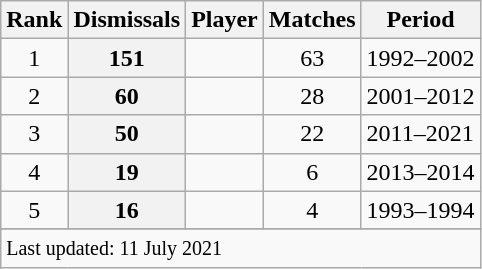<table class="wikitable plainrowheaders sortable">
<tr>
<th scope=col>Rank</th>
<th scope=col>Dismissals</th>
<th scope=col>Player</th>
<th scope=col>Matches</th>
<th scope=col>Period</th>
</tr>
<tr>
<td align=center>1</td>
<th scope=row style=text-align:center;>151</th>
<td></td>
<td align=center>63</td>
<td>1992–2002</td>
</tr>
<tr>
<td align=center>2</td>
<th scope=row style=text-align:center;>60</th>
<td></td>
<td align=center>28</td>
<td>2001–2012</td>
</tr>
<tr>
<td align=center>3</td>
<th scope=row style=text-align:center;>50</th>
<td></td>
<td align=center>22</td>
<td>2011–2021</td>
</tr>
<tr>
<td align=center>4</td>
<th scope=row style=text-align:center;>19</th>
<td></td>
<td align=center>6</td>
<td>2013–2014</td>
</tr>
<tr>
<td align=center>5</td>
<th scope=row style=text-align:center;>16</th>
<td></td>
<td align=center>4</td>
<td>1993–1994</td>
</tr>
<tr>
</tr>
<tr class=sortbottom>
<td colspan=5><small>Last updated: 11 July 2021</small></td>
</tr>
</table>
